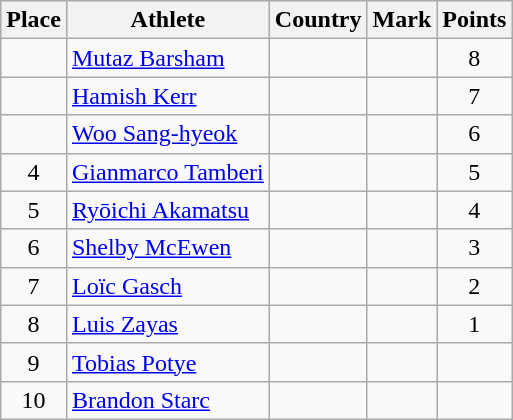<table class="wikitable">
<tr>
<th>Place</th>
<th>Athlete</th>
<th>Country</th>
<th>Mark</th>
<th>Points</th>
</tr>
<tr>
<td align=center></td>
<td><a href='#'>Mutaz Barsham</a></td>
<td></td>
<td></td>
<td align=center>8</td>
</tr>
<tr>
<td align=center></td>
<td><a href='#'>Hamish Kerr</a></td>
<td></td>
<td></td>
<td align=center>7</td>
</tr>
<tr>
<td align=center></td>
<td><a href='#'>Woo Sang-hyeok</a></td>
<td></td>
<td></td>
<td align=center>6</td>
</tr>
<tr>
<td align=center>4</td>
<td><a href='#'>Gianmarco Tamberi</a></td>
<td></td>
<td></td>
<td align=center>5</td>
</tr>
<tr>
<td align=center>5</td>
<td><a href='#'>Ryōichi Akamatsu</a></td>
<td></td>
<td></td>
<td align=center>4</td>
</tr>
<tr>
<td align=center>6</td>
<td><a href='#'>Shelby McEwen</a></td>
<td></td>
<td></td>
<td align=center>3</td>
</tr>
<tr>
<td align=center>7</td>
<td><a href='#'>Loïc Gasch</a></td>
<td></td>
<td></td>
<td align=center>2</td>
</tr>
<tr>
<td align=center>8</td>
<td><a href='#'>Luis Zayas</a></td>
<td></td>
<td></td>
<td align=center>1</td>
</tr>
<tr>
<td align=center>9</td>
<td><a href='#'>Tobias Potye</a></td>
<td></td>
<td></td>
<td align=center></td>
</tr>
<tr>
<td align=center>10</td>
<td><a href='#'>Brandon Starc</a></td>
<td></td>
<td></td>
<td align=center></td>
</tr>
</table>
